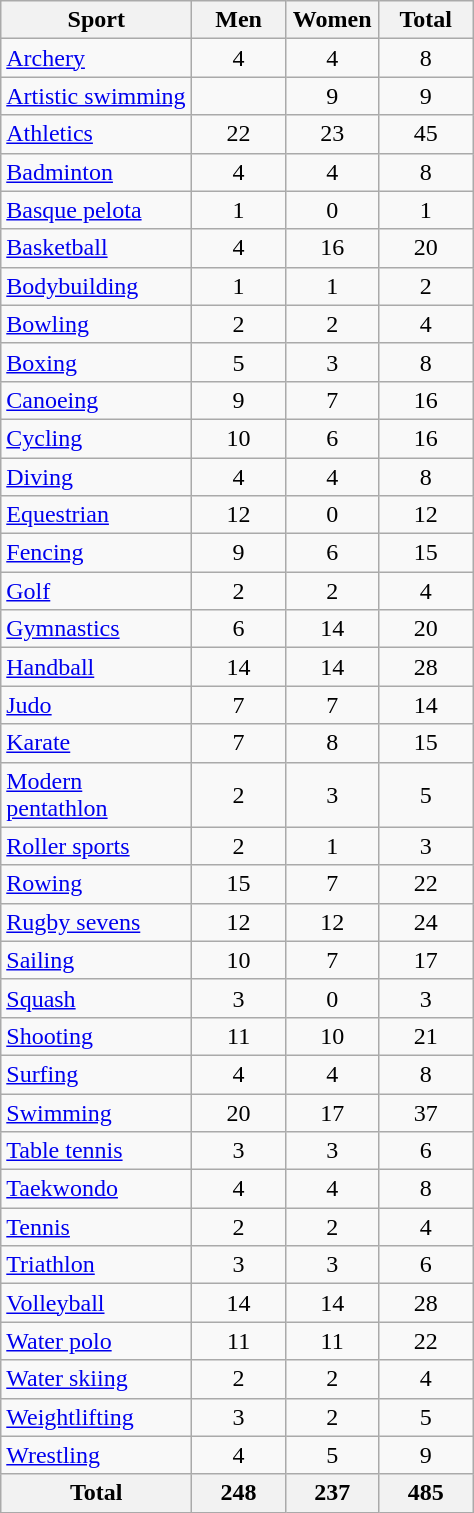<table class="wikitable sortable" style="text-align:center;">
<tr>
<th width=120>Sport</th>
<th width=55>Men</th>
<th width=55>Women</th>
<th width=55>Total</th>
</tr>
<tr>
<td align=left><a href='#'>Archery</a></td>
<td>4</td>
<td>4</td>
<td>8</td>
</tr>
<tr>
<td align=left><a href='#'>Artistic swimming</a></td>
<td></td>
<td>9</td>
<td>9</td>
</tr>
<tr>
<td align=left><a href='#'>Athletics</a></td>
<td>22</td>
<td>23</td>
<td>45</td>
</tr>
<tr>
<td align=left><a href='#'>Badminton</a></td>
<td>4</td>
<td>4</td>
<td>8</td>
</tr>
<tr>
<td align=left><a href='#'>Basque pelota</a></td>
<td>1</td>
<td>0</td>
<td>1</td>
</tr>
<tr>
<td align=left><a href='#'>Basketball</a></td>
<td>4</td>
<td>16</td>
<td>20</td>
</tr>
<tr>
<td align=left><a href='#'>Bodybuilding</a></td>
<td>1</td>
<td>1</td>
<td>2</td>
</tr>
<tr>
<td align=left><a href='#'>Bowling</a></td>
<td>2</td>
<td>2</td>
<td>4</td>
</tr>
<tr>
<td align=left><a href='#'>Boxing</a></td>
<td>5</td>
<td>3</td>
<td>8</td>
</tr>
<tr>
<td align=left><a href='#'>Canoeing</a></td>
<td>9</td>
<td>7</td>
<td>16</td>
</tr>
<tr>
<td align=left><a href='#'>Cycling</a></td>
<td>10</td>
<td>6</td>
<td>16</td>
</tr>
<tr>
<td align=left><a href='#'>Diving</a></td>
<td>4</td>
<td>4</td>
<td>8</td>
</tr>
<tr>
<td align=left><a href='#'>Equestrian</a></td>
<td>12</td>
<td>0</td>
<td>12</td>
</tr>
<tr>
<td align=left><a href='#'>Fencing</a></td>
<td>9</td>
<td>6</td>
<td>15</td>
</tr>
<tr>
<td align=left><a href='#'>Golf</a></td>
<td>2</td>
<td>2</td>
<td>4</td>
</tr>
<tr>
<td align=left><a href='#'>Gymnastics</a></td>
<td>6</td>
<td>14</td>
<td>20</td>
</tr>
<tr>
<td align=left><a href='#'>Handball</a></td>
<td>14</td>
<td>14</td>
<td>28</td>
</tr>
<tr>
<td align=left><a href='#'>Judo</a></td>
<td>7</td>
<td>7</td>
<td>14</td>
</tr>
<tr>
<td align=left><a href='#'>Karate</a></td>
<td>7</td>
<td>8</td>
<td>15</td>
</tr>
<tr>
<td align=left><a href='#'>Modern pentathlon</a></td>
<td>2</td>
<td>3</td>
<td>5</td>
</tr>
<tr>
<td align=left><a href='#'>Roller sports</a></td>
<td>2</td>
<td>1</td>
<td>3</td>
</tr>
<tr>
<td align=left><a href='#'>Rowing</a></td>
<td>15</td>
<td>7</td>
<td>22</td>
</tr>
<tr>
<td align=left><a href='#'>Rugby sevens</a></td>
<td>12</td>
<td>12</td>
<td>24</td>
</tr>
<tr>
<td align=left><a href='#'>Sailing</a></td>
<td>10</td>
<td>7</td>
<td>17</td>
</tr>
<tr>
<td align=left><a href='#'>Squash</a></td>
<td>3</td>
<td>0</td>
<td>3</td>
</tr>
<tr>
<td align=left><a href='#'>Shooting</a></td>
<td>11</td>
<td>10</td>
<td>21</td>
</tr>
<tr>
<td align=left><a href='#'>Surfing</a></td>
<td>4</td>
<td>4</td>
<td>8</td>
</tr>
<tr>
<td align=left><a href='#'>Swimming</a></td>
<td>20</td>
<td>17</td>
<td>37</td>
</tr>
<tr>
<td align=left><a href='#'>Table tennis</a></td>
<td>3</td>
<td>3</td>
<td>6</td>
</tr>
<tr>
<td align=left><a href='#'>Taekwondo</a></td>
<td>4</td>
<td>4</td>
<td>8</td>
</tr>
<tr>
<td align=left><a href='#'>Tennis</a></td>
<td>2</td>
<td>2</td>
<td>4</td>
</tr>
<tr>
<td align=left><a href='#'>Triathlon</a></td>
<td>3</td>
<td>3</td>
<td>6</td>
</tr>
<tr>
<td align=left><a href='#'>Volleyball</a></td>
<td>14</td>
<td>14</td>
<td>28</td>
</tr>
<tr>
<td align=left><a href='#'>Water polo</a></td>
<td>11</td>
<td>11</td>
<td>22</td>
</tr>
<tr>
<td align=left><a href='#'>Water skiing</a></td>
<td>2</td>
<td>2</td>
<td>4</td>
</tr>
<tr>
<td align=left><a href='#'>Weightlifting</a></td>
<td>3</td>
<td>2</td>
<td>5</td>
</tr>
<tr>
<td align=left><a href='#'>Wrestling</a></td>
<td>4</td>
<td>5</td>
<td>9</td>
</tr>
<tr>
<th>Total</th>
<th>248</th>
<th>237</th>
<th>485</th>
</tr>
</table>
